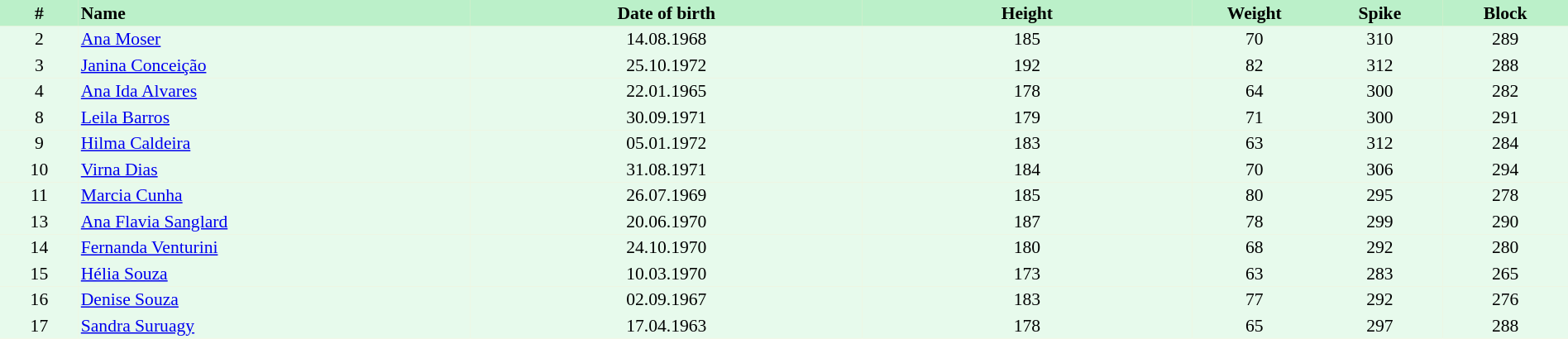<table border=0 cellpadding=2 cellspacing=0  |- bgcolor=#FFECCE style="text-align:center; font-size:90%;" width=100%>
<tr bgcolor=#BBF0C9>
<th width=5%>#</th>
<th width=25% align=left>Name</th>
<th width=25%>Date of birth</th>
<th width=21%>Height</th>
<th width=8%>Weight</th>
<th width=8%>Spike</th>
<th width=8%>Block</th>
</tr>
<tr bgcolor=#E7FAEC>
<td>2</td>
<td align=left><a href='#'>Ana Moser</a></td>
<td>14.08.1968</td>
<td>185</td>
<td>70</td>
<td>310</td>
<td>289</td>
</tr>
<tr bgcolor=#E7FAEC>
<td>3</td>
<td align=left><a href='#'>Janina Conceição</a></td>
<td>25.10.1972</td>
<td>192</td>
<td>82</td>
<td>312</td>
<td>288</td>
</tr>
<tr bgcolor=#E7FAEC>
<td>4</td>
<td align=left><a href='#'>Ana Ida Alvares</a></td>
<td>22.01.1965</td>
<td>178</td>
<td>64</td>
<td>300</td>
<td>282</td>
</tr>
<tr bgcolor=#E7FAEC>
<td>8</td>
<td align=left><a href='#'>Leila Barros</a></td>
<td>30.09.1971</td>
<td>179</td>
<td>71</td>
<td>300</td>
<td>291</td>
</tr>
<tr bgcolor=#E7FAEC>
<td>9</td>
<td align=left><a href='#'>Hilma Caldeira</a></td>
<td>05.01.1972</td>
<td>183</td>
<td>63</td>
<td>312</td>
<td>284</td>
</tr>
<tr bgcolor=#E7FAEC>
<td>10</td>
<td align=left><a href='#'>Virna Dias</a></td>
<td>31.08.1971</td>
<td>184</td>
<td>70</td>
<td>306</td>
<td>294</td>
</tr>
<tr bgcolor=#E7FAEC>
<td>11</td>
<td align=left><a href='#'>Marcia Cunha</a></td>
<td>26.07.1969</td>
<td>185</td>
<td>80</td>
<td>295</td>
<td>278</td>
</tr>
<tr bgcolor=#E7FAEC>
<td>13</td>
<td align=left><a href='#'>Ana Flavia Sanglard</a></td>
<td>20.06.1970</td>
<td>187</td>
<td>78</td>
<td>299</td>
<td>290</td>
</tr>
<tr bgcolor=#E7FAEC>
<td>14</td>
<td align=left><a href='#'>Fernanda Venturini</a></td>
<td>24.10.1970</td>
<td>180</td>
<td>68</td>
<td>292</td>
<td>280</td>
</tr>
<tr bgcolor=#E7FAEC>
<td>15</td>
<td align=left><a href='#'>Hélia Souza</a></td>
<td>10.03.1970</td>
<td>173</td>
<td>63</td>
<td>283</td>
<td>265</td>
</tr>
<tr bgcolor=#E7FAEC>
<td>16</td>
<td align=left><a href='#'>Denise Souza</a></td>
<td>02.09.1967</td>
<td>183</td>
<td>77</td>
<td>292</td>
<td>276</td>
</tr>
<tr bgcolor=#E7FAEC>
<td>17</td>
<td align=left><a href='#'>Sandra Suruagy</a></td>
<td>17.04.1963</td>
<td>178</td>
<td>65</td>
<td>297</td>
<td>288</td>
</tr>
</table>
